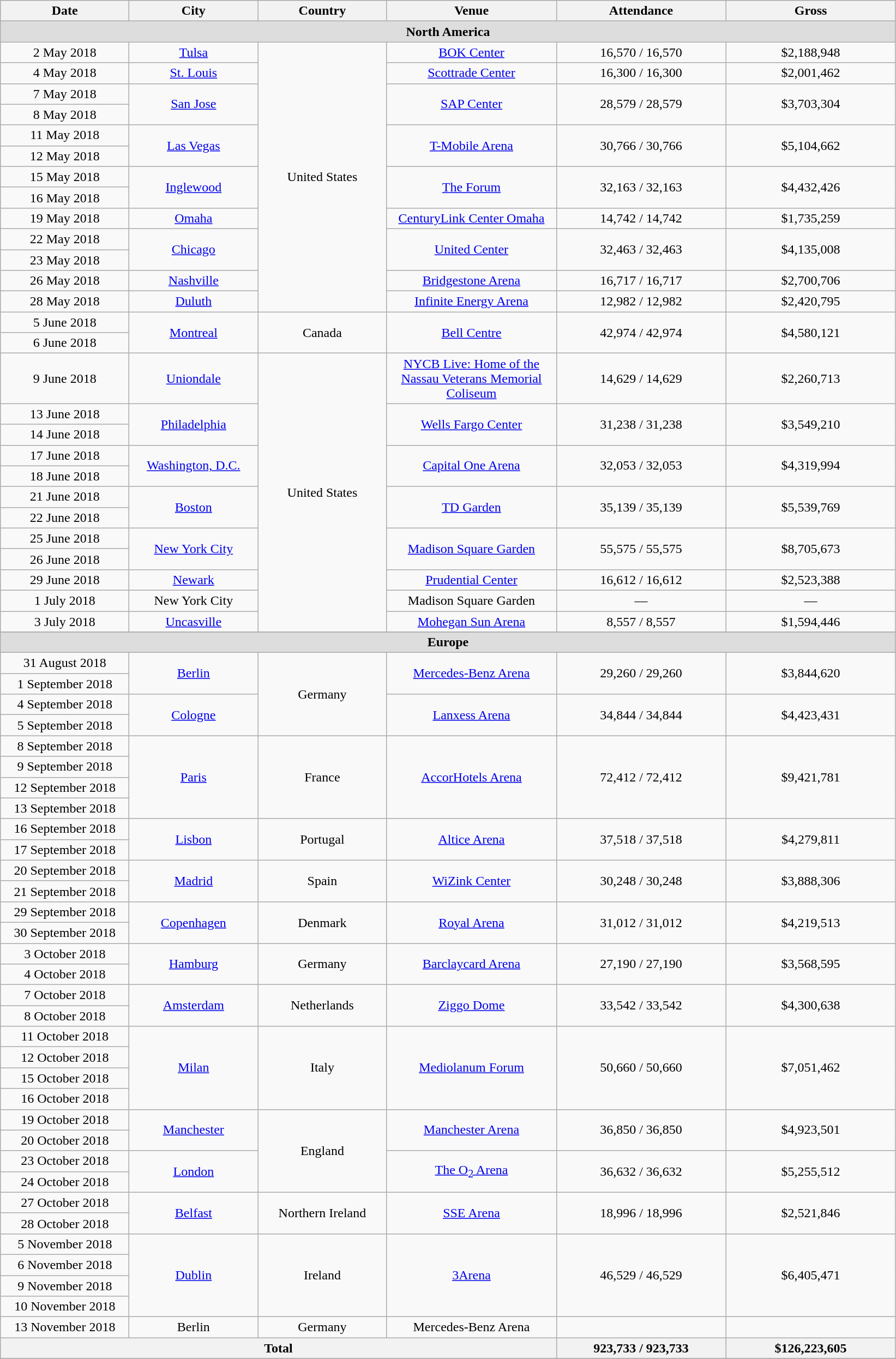<table class="wikitable" style="text-align:center;">
<tr>
<th width="150">Date</th>
<th width="150">City</th>
<th width="150">Country</th>
<th width="200">Venue</th>
<th width="200">Attendance</th>
<th width="200">Gross</th>
</tr>
<tr style="background:#ddd;">
<td colspan="6"><strong>North America</strong></td>
</tr>
<tr>
<td>2 May 2018</td>
<td><a href='#'>Tulsa</a></td>
<td rowspan="13">United States</td>
<td><a href='#'>BOK Center</a></td>
<td>16,570 / 16,570</td>
<td>$2,188,948</td>
</tr>
<tr>
<td>4 May 2018</td>
<td><a href='#'>St. Louis</a></td>
<td><a href='#'>Scottrade Center</a></td>
<td>16,300 / 16,300</td>
<td>$2,001,462</td>
</tr>
<tr>
<td>7 May 2018</td>
<td rowspan="2"><a href='#'>San Jose</a></td>
<td rowspan="2"><a href='#'>SAP Center</a></td>
<td rowspan="2">28,579 / 28,579</td>
<td rowspan="2">$3,703,304</td>
</tr>
<tr>
<td>8 May 2018</td>
</tr>
<tr>
<td>11 May 2018</td>
<td rowspan="2"><a href='#'>Las Vegas</a></td>
<td rowspan="2"><a href='#'>T-Mobile Arena</a></td>
<td rowspan="2">30,766 / 30,766</td>
<td rowspan="2">$5,104,662</td>
</tr>
<tr>
<td>12 May 2018</td>
</tr>
<tr>
<td>15 May 2018</td>
<td rowspan="2"><a href='#'>Inglewood</a></td>
<td rowspan="2"><a href='#'>The Forum</a></td>
<td rowspan="2">32,163 / 32,163</td>
<td rowspan="2">$4,432,426</td>
</tr>
<tr>
<td>16 May 2018</td>
</tr>
<tr>
<td>19 May 2018</td>
<td><a href='#'>Omaha</a></td>
<td><a href='#'>CenturyLink Center Omaha</a></td>
<td>14,742 / 14,742</td>
<td>$1,735,259</td>
</tr>
<tr>
<td>22 May 2018</td>
<td rowspan="2"><a href='#'>Chicago</a></td>
<td rowspan="2"><a href='#'>United Center</a></td>
<td rowspan="2">32,463 / 32,463</td>
<td rowspan="2">$4,135,008</td>
</tr>
<tr>
<td>23 May 2018</td>
</tr>
<tr>
<td>26 May 2018</td>
<td><a href='#'>Nashville</a></td>
<td><a href='#'>Bridgestone Arena</a></td>
<td>16,717 / 16,717</td>
<td>$2,700,706</td>
</tr>
<tr>
<td>28 May 2018</td>
<td><a href='#'>Duluth</a></td>
<td><a href='#'>Infinite Energy Arena</a></td>
<td>12,982 / 12,982</td>
<td>$2,420,795</td>
</tr>
<tr>
<td>5 June 2018</td>
<td rowspan="2"><a href='#'>Montreal</a></td>
<td rowspan="2">Canada</td>
<td rowspan="2"><a href='#'>Bell Centre</a></td>
<td rowspan="2">42,974 / 42,974</td>
<td rowspan="2">$4,580,121</td>
</tr>
<tr>
<td>6 June 2018</td>
</tr>
<tr>
<td>9 June 2018</td>
<td><a href='#'>Uniondale</a></td>
<td rowspan="12">United States</td>
<td><a href='#'>NYCB Live: Home of the Nassau Veterans Memorial Coliseum</a></td>
<td>14,629 / 14,629</td>
<td>$2,260,713</td>
</tr>
<tr>
<td>13 June 2018</td>
<td rowspan="2"><a href='#'>Philadelphia</a></td>
<td rowspan="2"><a href='#'>Wells Fargo Center</a></td>
<td rowspan="2">31,238 / 31,238</td>
<td rowspan="2">$3,549,210</td>
</tr>
<tr>
<td>14 June 2018</td>
</tr>
<tr>
<td>17 June 2018</td>
<td rowspan="2"><a href='#'>Washington, D.C.</a></td>
<td rowspan="2"><a href='#'>Capital One Arena</a></td>
<td rowspan="2">32,053 / 32,053</td>
<td rowspan="2">$4,319,994</td>
</tr>
<tr>
<td>18 June 2018</td>
</tr>
<tr>
<td>21 June 2018</td>
<td rowspan="2"><a href='#'>Boston</a></td>
<td rowspan="2"><a href='#'>TD Garden</a></td>
<td rowspan="2">35,139 / 35,139</td>
<td rowspan="2">$5,539,769</td>
</tr>
<tr>
<td>22 June 2018</td>
</tr>
<tr>
<td>25 June 2018</td>
<td rowspan="2"><a href='#'>New York City</a></td>
<td rowspan="2"><a href='#'>Madison Square Garden</a></td>
<td rowspan="2">55,575 / 55,575</td>
<td rowspan="2">$8,705,673</td>
</tr>
<tr>
<td>26 June 2018</td>
</tr>
<tr>
<td>29 June 2018</td>
<td><a href='#'>Newark</a></td>
<td><a href='#'>Prudential Center</a></td>
<td>16,612 / 16,612</td>
<td>$2,523,388</td>
</tr>
<tr>
<td>1 July 2018</td>
<td>New York City</td>
<td>Madison Square Garden</td>
<td>—</td>
<td>—</td>
</tr>
<tr>
<td>3 July 2018</td>
<td><a href='#'>Uncasville</a></td>
<td><a href='#'>Mohegan Sun Arena</a></td>
<td>8,557 / 8,557</td>
<td>$1,594,446</td>
</tr>
<tr>
</tr>
<tr style="background:#ddd;">
<td colspan="6"><strong>Europe</strong></td>
</tr>
<tr>
<td>31 August 2018</td>
<td rowspan="2"><a href='#'>Berlin</a></td>
<td rowspan="4">Germany</td>
<td rowspan="2"><a href='#'>Mercedes-Benz Arena</a></td>
<td rowspan="2">29,260 / 29,260</td>
<td rowspan="2">$3,844,620</td>
</tr>
<tr>
<td>1 September 2018</td>
</tr>
<tr>
<td>4 September 2018</td>
<td rowspan="2"><a href='#'>Cologne</a></td>
<td rowspan="2"><a href='#'>Lanxess Arena</a></td>
<td rowspan="2">34,844 / 34,844</td>
<td rowspan="2">$4,423,431</td>
</tr>
<tr>
<td>5 September 2018</td>
</tr>
<tr>
<td>8 September 2018</td>
<td rowspan="4"><a href='#'>Paris</a></td>
<td rowspan="4">France</td>
<td rowspan="4"><a href='#'>AccorHotels Arena</a></td>
<td rowspan="4">72,412 / 72,412</td>
<td rowspan="4">$9,421,781</td>
</tr>
<tr>
<td>9 September 2018</td>
</tr>
<tr>
<td>12 September 2018</td>
</tr>
<tr>
<td>13 September 2018</td>
</tr>
<tr>
<td>16 September 2018</td>
<td rowspan="2"><a href='#'>Lisbon</a></td>
<td rowspan="2">Portugal</td>
<td rowspan="2"><a href='#'>Altice Arena</a></td>
<td rowspan="2">37,518 / 37,518</td>
<td rowspan="2">$4,279,811</td>
</tr>
<tr>
<td>17 September 2018</td>
</tr>
<tr>
<td>20 September 2018</td>
<td rowspan="2"><a href='#'>Madrid</a></td>
<td rowspan="2">Spain</td>
<td rowspan="2"><a href='#'>WiZink Center</a></td>
<td rowspan="2">30,248 / 30,248</td>
<td rowspan="2">$3,888,306</td>
</tr>
<tr>
<td>21 September 2018</td>
</tr>
<tr>
<td>29 September 2018</td>
<td rowspan="2"><a href='#'>Copenhagen</a></td>
<td rowspan="2">Denmark</td>
<td rowspan="2"><a href='#'>Royal Arena</a></td>
<td rowspan="2">31,012 / 31,012</td>
<td rowspan="2">$4,219,513</td>
</tr>
<tr>
<td>30 September 2018</td>
</tr>
<tr>
<td>3 October 2018</td>
<td rowspan="2"><a href='#'>Hamburg</a></td>
<td rowspan="2">Germany</td>
<td rowspan="2"><a href='#'>Barclaycard Arena</a></td>
<td rowspan="2">27,190 / 27,190</td>
<td rowspan="2">$3,568,595</td>
</tr>
<tr>
<td>4 October 2018</td>
</tr>
<tr>
<td>7 October 2018</td>
<td rowspan="2"><a href='#'>Amsterdam</a></td>
<td rowspan="2">Netherlands</td>
<td rowspan="2"><a href='#'>Ziggo Dome</a></td>
<td rowspan="2">33,542 / 33,542</td>
<td rowspan="2">$4,300,638</td>
</tr>
<tr>
<td>8 October 2018</td>
</tr>
<tr>
<td>11 October 2018</td>
<td rowspan="4"><a href='#'>Milan</a></td>
<td rowspan="4">Italy</td>
<td rowspan="4"><a href='#'>Mediolanum Forum</a></td>
<td rowspan="4">50,660 / 50,660</td>
<td rowspan="4">$7,051,462</td>
</tr>
<tr>
<td>12 October 2018</td>
</tr>
<tr>
<td>15 October 2018</td>
</tr>
<tr>
<td>16 October 2018</td>
</tr>
<tr>
<td>19 October 2018</td>
<td rowspan="2"><a href='#'>Manchester</a></td>
<td rowspan="4">England</td>
<td rowspan="2"><a href='#'>Manchester Arena</a></td>
<td rowspan="2">36,850 / 36,850</td>
<td rowspan="2">$4,923,501</td>
</tr>
<tr>
<td>20 October 2018</td>
</tr>
<tr>
<td>23 October 2018</td>
<td rowspan="2"><a href='#'>London</a></td>
<td rowspan="2"><a href='#'>The O<sub>2</sub> Arena</a></td>
<td rowspan="2">36,632 / 36,632</td>
<td rowspan="2">$5,255,512</td>
</tr>
<tr>
<td>24 October 2018</td>
</tr>
<tr>
<td>27 October 2018</td>
<td rowspan="2"><a href='#'>Belfast</a></td>
<td rowspan="2">Northern Ireland</td>
<td rowspan="2"><a href='#'>SSE Arena</a></td>
<td rowspan="2">18,996 / 18,996</td>
<td rowspan="2">$2,521,846</td>
</tr>
<tr>
<td>28 October 2018</td>
</tr>
<tr>
<td>5 November 2018</td>
<td rowspan="4"><a href='#'>Dublin</a></td>
<td rowspan="4">Ireland</td>
<td rowspan="4"><a href='#'>3Arena</a></td>
<td rowspan="4">46,529 / 46,529</td>
<td rowspan="4">$6,405,471</td>
</tr>
<tr>
<td>6 November 2018</td>
</tr>
<tr>
<td>9 November 2018</td>
</tr>
<tr>
<td>10 November 2018</td>
</tr>
<tr>
<td>13 November 2018</td>
<td>Berlin</td>
<td>Germany</td>
<td>Mercedes-Benz Arena</td>
<td></td>
<td></td>
</tr>
<tr>
<th colspan="4">Total</th>
<th>923,733 / 923,733</th>
<th>$126,223,605</th>
</tr>
<tr>
</tr>
</table>
